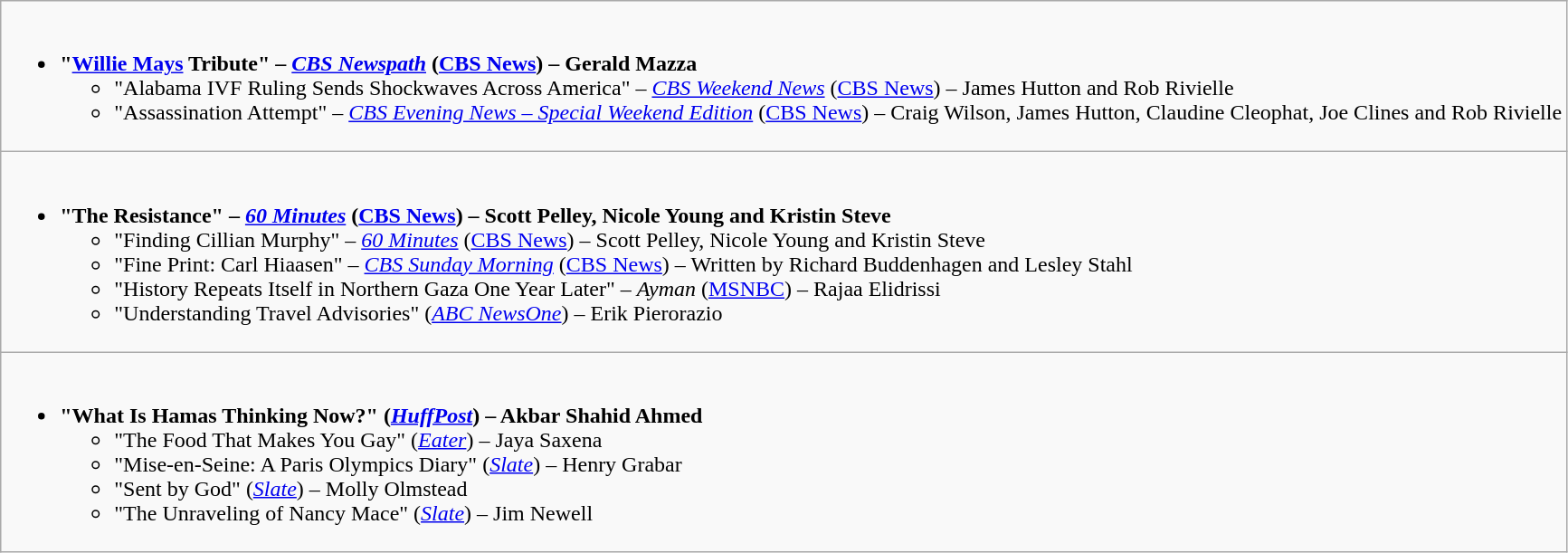<table class="wikitable">
<tr>
<td style="vertical-align:top;"><br><ul><li><strong>"<a href='#'>Willie Mays</a> Tribute" – <em><a href='#'>CBS Newspath</a></em> (<a href='#'>CBS News</a>) – Gerald Mazza</strong><ul><li>"Alabama IVF Ruling Sends Shockwaves Across America" – <em><a href='#'>CBS Weekend News</a></em> (<a href='#'>CBS News</a>) – James Hutton and Rob Rivielle</li><li>"Assassination Attempt" – <em><a href='#'>CBS Evening News – Special Weekend Edition</a></em> (<a href='#'>CBS News</a>) – Craig Wilson, James Hutton, Claudine Cleophat, Joe Clines and Rob Rivielle</li></ul></li></ul></td>
</tr>
<tr>
<td style="vertical-align:top;"><br><ul><li><strong>"The Resistance" – <em><a href='#'>60 Minutes</a></em> (<a href='#'>CBS News</a>) – Scott Pelley, Nicole Young and Kristin Steve</strong><ul><li>"Finding Cillian Murphy" – <em><a href='#'>60 Minutes</a></em> (<a href='#'>CBS News</a>) – Scott Pelley, Nicole Young and Kristin Steve</li><li>"Fine Print: Carl Hiaasen" – <em><a href='#'>CBS Sunday Morning</a></em> (<a href='#'>CBS News</a>) – Written by Richard Buddenhagen and Lesley Stahl</li><li>"History Repeats Itself in Northern Gaza One Year Later" – <em>Ayman</em> (<a href='#'>MSNBC</a>) – Rajaa Elidrissi</li><li>"Understanding Travel Advisories" (<em><a href='#'>ABC NewsOne</a></em>) – Erik Pierorazio</li></ul></li></ul></td>
</tr>
<tr>
<td style="vertical-align:top;"><br><ul><li><strong>"What Is Hamas Thinking Now?" (<em><a href='#'>HuffPost</a></em>) – Akbar Shahid Ahmed</strong><ul><li>"The Food That Makes You Gay" (<em><a href='#'>Eater</a></em>) – Jaya Saxena</li><li>"Mise-en-Seine: A Paris Olympics Diary" (<em><a href='#'>Slate</a></em>) – Henry Grabar</li><li>"Sent by God" (<em><a href='#'>Slate</a></em>) – Molly Olmstead</li><li>"The Unraveling of Nancy Mace" (<em><a href='#'>Slate</a></em>) – Jim Newell</li></ul></li></ul></td>
</tr>
</table>
